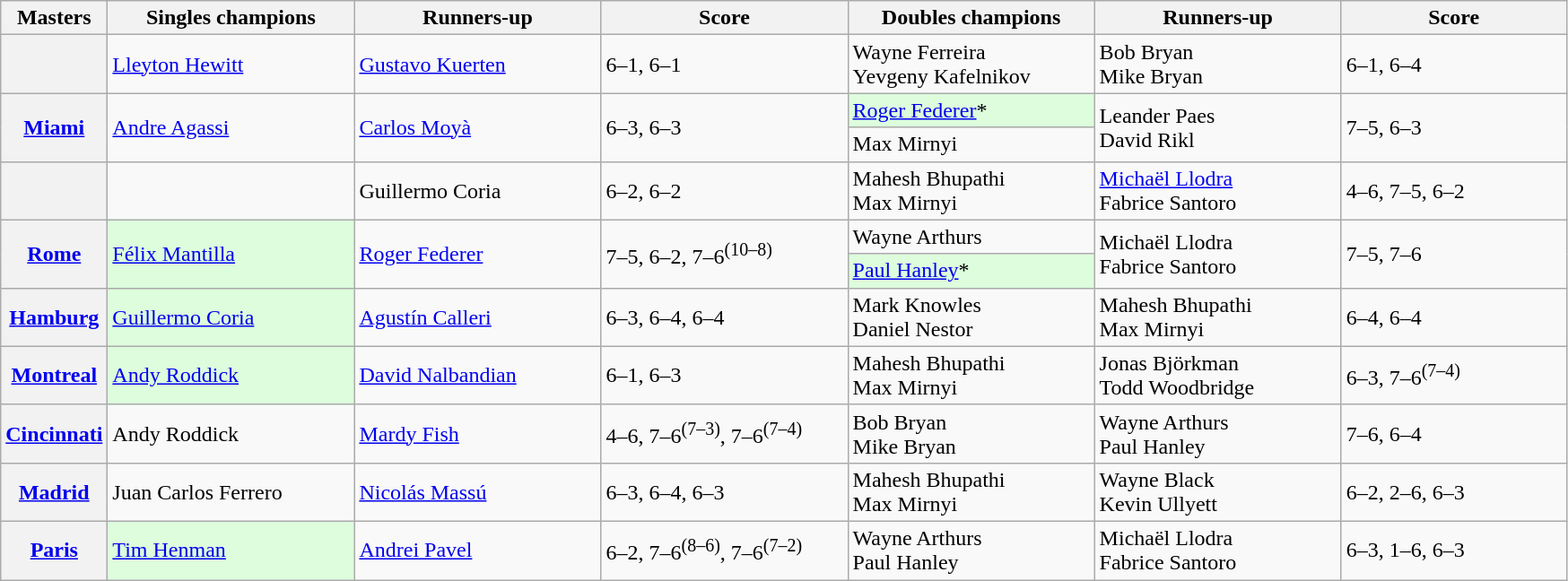<table class="wikitable plainrowheaders">
<tr>
<th scope="col">Masters</th>
<th scope="col" style="width:11em">Singles champions</th>
<th scope="col" style="width:11em">Runners-up</th>
<th scope="col" style="width:11em">Score</th>
<th scope="col" style="width:11em">Doubles champions</th>
<th scope="col" style="width:11em">Runners-up</th>
<th scope="col" style="width:10em">Score</th>
</tr>
<tr>
<th scope="row"><br></th>
<td> <a href='#'>Lleyton Hewitt</a></td>
<td> <a href='#'>Gustavo Kuerten</a></td>
<td>6–1, 6–1</td>
<td> Wayne Ferreira <br>  Yevgeny Kafelnikov</td>
<td> Bob Bryan <br>  Mike Bryan</td>
<td>6–1, 6–4</td>
</tr>
<tr>
<th rowspan="2" scope="row"><a href='#'><strong>Miami</strong></a><br></th>
<td rowspan="2"> <a href='#'>Andre Agassi</a></td>
<td rowspan="2"> <a href='#'>Carlos Moyà</a></td>
<td rowspan="2">6–3, 6–3</td>
<td style="background-color: #ddfddd"> <a href='#'>Roger Federer</a>*</td>
<td rowspan="2"> Leander Paes <br>  David Rikl</td>
<td rowspan="2">7–5, 6–3</td>
</tr>
<tr>
<td> Max Mirnyi</td>
</tr>
<tr>
<th scope="row"><br></th>
<td></td>
<td> Guillermo Coria</td>
<td>6–2, 6–2</td>
<td> Mahesh Bhupathi <br>  Max Mirnyi</td>
<td> <a href='#'>Michaël Llodra</a> <br>  Fabrice Santoro</td>
<td>4–6, 7–5, 6–2</td>
</tr>
<tr>
<th rowspan="2" scope="row"><a href='#'><strong>Rome</strong></a><br></th>
<td rowspan="2" style="background-color: #ddfddd"> <a href='#'>Félix Mantilla</a></td>
<td rowspan="2"> <a href='#'>Roger Federer</a></td>
<td rowspan="2">7–5, 6–2, 7–6<sup>(10–8)</sup></td>
<td> Wayne Arthurs</td>
<td rowspan="2"> Michaël Llodra <br>  Fabrice Santoro</td>
<td rowspan="2">7–5, 7–6</td>
</tr>
<tr>
<td style="background-color: #ddfddd"> <a href='#'>Paul Hanley</a>*</td>
</tr>
<tr>
<th scope="row"><a href='#'><strong>Hamburg</strong></a><br></th>
<td style="background-color: #ddfddd"> <a href='#'>Guillermo Coria</a></td>
<td> <a href='#'>Agustín Calleri</a></td>
<td>6–3, 6–4, 6–4</td>
<td> Mark Knowles <br>  Daniel Nestor</td>
<td> Mahesh Bhupathi <br>  Max Mirnyi</td>
<td>6–4, 6–4</td>
</tr>
<tr>
<th scope="row"><a href='#'><strong>Montreal</strong></a><br></th>
<td style="background-color: #ddfddd"> <a href='#'>Andy Roddick</a></td>
<td> <a href='#'>David Nalbandian</a></td>
<td>6–1, 6–3</td>
<td> Mahesh Bhupathi <br>  Max Mirnyi</td>
<td> Jonas Björkman <br>  Todd Woodbridge</td>
<td>6–3, 7–6<sup>(7–4)</sup></td>
</tr>
<tr>
<th scope="row"><a href='#'><strong>Cincinnati</strong></a><br></th>
<td> Andy Roddick</td>
<td> <a href='#'>Mardy Fish</a></td>
<td>4–6, 7–6<sup>(7–3)</sup>, 7–6<sup>(7–4)</sup></td>
<td> Bob Bryan <br>  Mike Bryan</td>
<td> Wayne Arthurs <br>  Paul Hanley</td>
<td>7–6, 6–4</td>
</tr>
<tr>
<th scope="row"><a href='#'><strong>Madrid</strong></a><br></th>
<td> Juan Carlos Ferrero</td>
<td> <a href='#'>Nicolás Massú</a></td>
<td>6–3, 6–4, 6–3</td>
<td> Mahesh Bhupathi <br>  Max Mirnyi</td>
<td> Wayne Black <br>  Kevin Ullyett</td>
<td>6–2, 2–6, 6–3</td>
</tr>
<tr>
<th scope="row"><a href='#'><strong>Paris</strong></a><br></th>
<td style="background-color: #ddfddd"> <a href='#'>Tim Henman</a></td>
<td> <a href='#'>Andrei Pavel</a></td>
<td>6–2, 7–6<sup>(8–6)</sup>, 7–6<sup>(7–2)</sup></td>
<td> Wayne Arthurs <br>  Paul Hanley</td>
<td> Michaël Llodra <br>  Fabrice Santoro</td>
<td>6–3, 1–6, 6–3</td>
</tr>
</table>
